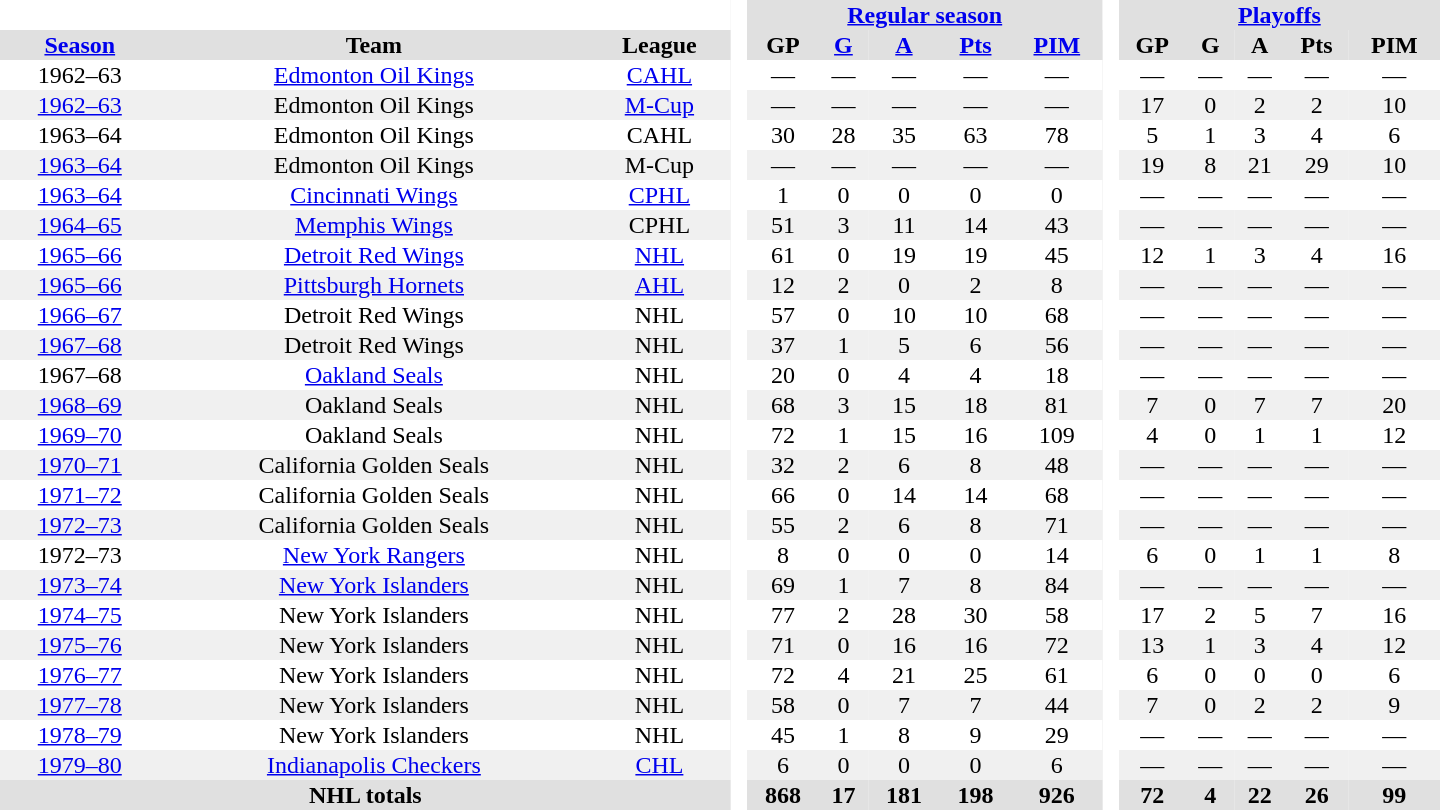<table border="0" cellpadding="1" cellspacing="0" style="text-align:center; width:60em">
<tr bgcolor="#e0e0e0">
<th colspan="3" bgcolor="#ffffff"> </th>
<th rowspan="99" bgcolor="#ffffff"> </th>
<th colspan="5"><a href='#'>Regular season</a></th>
<th rowspan="99" bgcolor="#ffffff"> </th>
<th colspan="5"><a href='#'>Playoffs</a></th>
</tr>
<tr bgcolor="#e0e0e0">
<th><a href='#'>Season</a></th>
<th>Team</th>
<th>League</th>
<th>GP</th>
<th><a href='#'>G</a></th>
<th><a href='#'>A</a></th>
<th><a href='#'>Pts</a></th>
<th><a href='#'>PIM</a></th>
<th>GP</th>
<th>G</th>
<th>A</th>
<th>Pts</th>
<th>PIM</th>
</tr>
<tr>
<td>1962–63</td>
<td><a href='#'>Edmonton Oil Kings</a></td>
<td><a href='#'>CAHL</a></td>
<td>—</td>
<td>—</td>
<td>—</td>
<td>—</td>
<td>—</td>
<td>—</td>
<td>—</td>
<td>—</td>
<td>—</td>
<td>—</td>
</tr>
<tr bgcolor="#f0f0f0">
<td><a href='#'>1962–63</a></td>
<td>Edmonton Oil Kings</td>
<td><a href='#'>M-Cup</a></td>
<td>—</td>
<td>—</td>
<td>—</td>
<td>—</td>
<td>—</td>
<td>17</td>
<td>0</td>
<td>2</td>
<td>2</td>
<td>10</td>
</tr>
<tr>
<td>1963–64</td>
<td>Edmonton Oil Kings</td>
<td>CAHL</td>
<td>30</td>
<td>28</td>
<td>35</td>
<td>63</td>
<td>78</td>
<td>5</td>
<td>1</td>
<td>3</td>
<td>4</td>
<td>6</td>
</tr>
<tr bgcolor="#f0f0f0">
<td><a href='#'>1963–64</a></td>
<td>Edmonton Oil Kings</td>
<td>M-Cup</td>
<td>—</td>
<td>—</td>
<td>—</td>
<td>—</td>
<td>—</td>
<td>19</td>
<td>8</td>
<td>21</td>
<td>29</td>
<td>10</td>
</tr>
<tr>
<td><a href='#'>1963–64</a></td>
<td><a href='#'>Cincinnati Wings</a></td>
<td><a href='#'>CPHL</a></td>
<td>1</td>
<td>0</td>
<td>0</td>
<td>0</td>
<td>0</td>
<td>—</td>
<td>—</td>
<td>—</td>
<td>—</td>
<td>—</td>
</tr>
<tr bgcolor="#f0f0f0">
<td><a href='#'>1964–65</a></td>
<td><a href='#'>Memphis Wings</a></td>
<td>CPHL</td>
<td>51</td>
<td>3</td>
<td>11</td>
<td>14</td>
<td>43</td>
<td>—</td>
<td>—</td>
<td>—</td>
<td>—</td>
<td>—</td>
</tr>
<tr>
<td><a href='#'>1965–66</a></td>
<td><a href='#'>Detroit Red Wings</a></td>
<td><a href='#'>NHL</a></td>
<td>61</td>
<td>0</td>
<td>19</td>
<td>19</td>
<td>45</td>
<td>12</td>
<td>1</td>
<td>3</td>
<td>4</td>
<td>16</td>
</tr>
<tr bgcolor="#f0f0f0">
<td><a href='#'>1965–66</a></td>
<td><a href='#'>Pittsburgh Hornets</a></td>
<td><a href='#'>AHL</a></td>
<td>12</td>
<td>2</td>
<td>0</td>
<td>2</td>
<td>8</td>
<td>—</td>
<td>—</td>
<td>—</td>
<td>—</td>
<td>—</td>
</tr>
<tr>
<td><a href='#'>1966–67</a></td>
<td>Detroit Red Wings</td>
<td>NHL</td>
<td>57</td>
<td>0</td>
<td>10</td>
<td>10</td>
<td>68</td>
<td>—</td>
<td>—</td>
<td>—</td>
<td>—</td>
<td>—</td>
</tr>
<tr bgcolor="#f0f0f0">
<td><a href='#'>1967–68</a></td>
<td>Detroit Red Wings</td>
<td>NHL</td>
<td>37</td>
<td>1</td>
<td>5</td>
<td>6</td>
<td>56</td>
<td>—</td>
<td>—</td>
<td>—</td>
<td>—</td>
<td>—</td>
</tr>
<tr>
<td>1967–68</td>
<td><a href='#'>Oakland Seals</a></td>
<td>NHL</td>
<td>20</td>
<td>0</td>
<td>4</td>
<td>4</td>
<td>18</td>
<td>—</td>
<td>—</td>
<td>—</td>
<td>—</td>
<td>—</td>
</tr>
<tr bgcolor="#f0f0f0">
<td><a href='#'>1968–69</a></td>
<td>Oakland Seals</td>
<td>NHL</td>
<td>68</td>
<td>3</td>
<td>15</td>
<td>18</td>
<td>81</td>
<td>7</td>
<td>0</td>
<td>7</td>
<td>7</td>
<td>20</td>
</tr>
<tr>
<td><a href='#'>1969–70</a></td>
<td>Oakland Seals</td>
<td>NHL</td>
<td>72</td>
<td>1</td>
<td>15</td>
<td>16</td>
<td>109</td>
<td>4</td>
<td>0</td>
<td>1</td>
<td>1</td>
<td>12</td>
</tr>
<tr bgcolor="#f0f0f0">
<td><a href='#'>1970–71</a></td>
<td>California Golden Seals</td>
<td>NHL</td>
<td>32</td>
<td>2</td>
<td>6</td>
<td>8</td>
<td>48</td>
<td>—</td>
<td>—</td>
<td>—</td>
<td>—</td>
<td>—</td>
</tr>
<tr>
<td><a href='#'>1971–72</a></td>
<td>California Golden Seals</td>
<td>NHL</td>
<td>66</td>
<td>0</td>
<td>14</td>
<td>14</td>
<td>68</td>
<td>—</td>
<td>—</td>
<td>—</td>
<td>—</td>
<td>—</td>
</tr>
<tr bgcolor="#f0f0f0">
<td><a href='#'>1972–73</a></td>
<td>California Golden Seals</td>
<td>NHL</td>
<td>55</td>
<td>2</td>
<td>6</td>
<td>8</td>
<td>71</td>
<td>—</td>
<td>—</td>
<td>—</td>
<td>—</td>
<td>—</td>
</tr>
<tr>
<td>1972–73</td>
<td><a href='#'>New York Rangers</a></td>
<td>NHL</td>
<td>8</td>
<td>0</td>
<td>0</td>
<td>0</td>
<td>14</td>
<td>6</td>
<td>0</td>
<td>1</td>
<td>1</td>
<td>8</td>
</tr>
<tr bgcolor="#f0f0f0">
<td><a href='#'>1973–74</a></td>
<td><a href='#'>New York Islanders</a></td>
<td>NHL</td>
<td>69</td>
<td>1</td>
<td>7</td>
<td>8</td>
<td>84</td>
<td>—</td>
<td>—</td>
<td>—</td>
<td>—</td>
<td>—</td>
</tr>
<tr>
<td><a href='#'>1974–75</a></td>
<td>New York Islanders</td>
<td>NHL</td>
<td>77</td>
<td>2</td>
<td>28</td>
<td>30</td>
<td>58</td>
<td>17</td>
<td>2</td>
<td>5</td>
<td>7</td>
<td>16</td>
</tr>
<tr bgcolor="#f0f0f0">
<td><a href='#'>1975–76</a></td>
<td>New York Islanders</td>
<td>NHL</td>
<td>71</td>
<td>0</td>
<td>16</td>
<td>16</td>
<td>72</td>
<td>13</td>
<td>1</td>
<td>3</td>
<td>4</td>
<td>12</td>
</tr>
<tr>
<td><a href='#'>1976–77</a></td>
<td>New York Islanders</td>
<td>NHL</td>
<td>72</td>
<td>4</td>
<td>21</td>
<td>25</td>
<td>61</td>
<td>6</td>
<td>0</td>
<td>0</td>
<td>0</td>
<td>6</td>
</tr>
<tr bgcolor="#f0f0f0">
<td><a href='#'>1977–78</a></td>
<td>New York Islanders</td>
<td>NHL</td>
<td>58</td>
<td>0</td>
<td>7</td>
<td>7</td>
<td>44</td>
<td>7</td>
<td>0</td>
<td>2</td>
<td>2</td>
<td>9</td>
</tr>
<tr>
<td><a href='#'>1978–79</a></td>
<td>New York Islanders</td>
<td>NHL</td>
<td>45</td>
<td>1</td>
<td>8</td>
<td>9</td>
<td>29</td>
<td>—</td>
<td>—</td>
<td>—</td>
<td>—</td>
<td>—</td>
</tr>
<tr bgcolor="#f0f0f0">
<td><a href='#'>1979–80</a></td>
<td><a href='#'>Indianapolis Checkers</a></td>
<td><a href='#'>CHL</a></td>
<td>6</td>
<td>0</td>
<td>0</td>
<td>0</td>
<td>6</td>
<td>—</td>
<td>—</td>
<td>—</td>
<td>—</td>
<td>—</td>
</tr>
<tr bgcolor="#e0e0e0">
<th colspan="3">NHL totals</th>
<th>868</th>
<th>17</th>
<th>181</th>
<th>198</th>
<th>926</th>
<th>72</th>
<th>4</th>
<th>22</th>
<th>26</th>
<th>99</th>
</tr>
</table>
